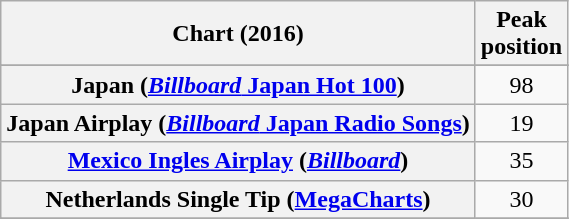<table class="wikitable sortable plainrowheaders" style="text-align:center;">
<tr>
<th scope="col">Chart (2016)</th>
<th scope="col">Peak<br>position</th>
</tr>
<tr>
</tr>
<tr>
<th scope="row">Japan (<a href='#'><em>Billboard</em> Japan Hot 100</a>)</th>
<td>98</td>
</tr>
<tr>
<th scope="row">Japan Airplay (<a href='#'><em>Billboard</em> Japan Radio Songs</a>)</th>
<td>19</td>
</tr>
<tr>
<th scope="row"><a href='#'>Mexico Ingles Airplay</a> (<em><a href='#'>Billboard</a></em>)</th>
<td>35</td>
</tr>
<tr>
<th scope="row">Netherlands Single Tip (<a href='#'>MegaCharts</a>)</th>
<td>30</td>
</tr>
<tr>
</tr>
<tr>
</tr>
<tr>
</tr>
<tr>
</tr>
<tr>
</tr>
</table>
